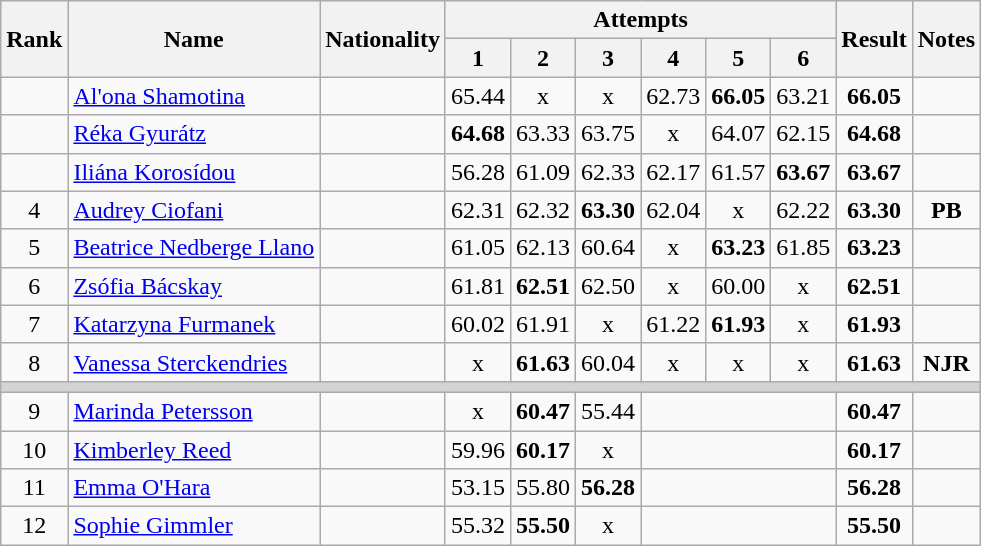<table class="wikitable sortable" style="text-align:center">
<tr>
<th rowspan=2>Rank</th>
<th rowspan=2>Name</th>
<th rowspan=2>Nationality</th>
<th colspan=6>Attempts</th>
<th rowspan=2>Result</th>
<th rowspan=2>Notes</th>
</tr>
<tr>
<th>1</th>
<th>2</th>
<th>3</th>
<th>4</th>
<th>5</th>
<th>6</th>
</tr>
<tr>
<td></td>
<td align=left><a href='#'>Al'ona Shamotina</a></td>
<td align=left></td>
<td>65.44</td>
<td>x</td>
<td>x</td>
<td>62.73</td>
<td><strong>66.05</strong></td>
<td>63.21</td>
<td><strong>66.05</strong></td>
<td></td>
</tr>
<tr>
<td></td>
<td align=left><a href='#'>Réka Gyurátz</a></td>
<td align=left></td>
<td><strong>64.68</strong></td>
<td>63.33</td>
<td>63.75</td>
<td>x</td>
<td>64.07</td>
<td>62.15</td>
<td><strong>64.68</strong></td>
<td></td>
</tr>
<tr>
<td></td>
<td align=left><a href='#'>Iliána Korosídou</a></td>
<td align=left></td>
<td>56.28</td>
<td>61.09</td>
<td>62.33</td>
<td>62.17</td>
<td>61.57</td>
<td><strong>63.67</strong></td>
<td><strong>63.67</strong></td>
<td></td>
</tr>
<tr>
<td>4</td>
<td align=left><a href='#'>Audrey Ciofani</a></td>
<td align=left></td>
<td>62.31</td>
<td>62.32</td>
<td><strong>63.30</strong></td>
<td>62.04</td>
<td>x</td>
<td>62.22</td>
<td><strong>63.30</strong></td>
<td><strong>PB</strong></td>
</tr>
<tr>
<td>5</td>
<td align=left><a href='#'>Beatrice Nedberge Llano</a></td>
<td align=left></td>
<td>61.05</td>
<td>62.13</td>
<td>60.64</td>
<td>x</td>
<td><strong>63.23</strong></td>
<td>61.85</td>
<td><strong>63.23</strong></td>
<td></td>
</tr>
<tr>
<td>6</td>
<td align=left><a href='#'>Zsófia Bácskay</a></td>
<td align=left></td>
<td>61.81</td>
<td><strong>62.51</strong></td>
<td>62.50</td>
<td>x</td>
<td>60.00</td>
<td>x</td>
<td><strong>62.51</strong></td>
<td></td>
</tr>
<tr>
<td>7</td>
<td align=left><a href='#'>Katarzyna Furmanek</a></td>
<td align=left></td>
<td>60.02</td>
<td>61.91</td>
<td>x</td>
<td>61.22</td>
<td><strong>61.93</strong></td>
<td>x</td>
<td><strong>61.93</strong></td>
<td></td>
</tr>
<tr>
<td>8</td>
<td align=left><a href='#'>Vanessa Sterckendries</a></td>
<td align=left></td>
<td>x</td>
<td><strong>61.63</strong></td>
<td>60.04</td>
<td>x</td>
<td>x</td>
<td>x</td>
<td><strong>61.63</strong></td>
<td><strong>NJR</strong></td>
</tr>
<tr>
<td colspan=11 bgcolor=lightgray></td>
</tr>
<tr>
<td>9</td>
<td align=left><a href='#'>Marinda Petersson</a></td>
<td align=left></td>
<td>x</td>
<td><strong>60.47</strong></td>
<td>55.44</td>
<td colspan=3></td>
<td><strong>60.47</strong></td>
<td></td>
</tr>
<tr>
<td>10</td>
<td align=left><a href='#'>Kimberley Reed</a></td>
<td align=left></td>
<td>59.96</td>
<td><strong>60.17</strong></td>
<td>x</td>
<td colspan=3></td>
<td><strong>60.17</strong></td>
<td></td>
</tr>
<tr>
<td>11</td>
<td align=left><a href='#'>Emma O'Hara</a></td>
<td align=left></td>
<td>53.15</td>
<td>55.80</td>
<td><strong>56.28</strong></td>
<td colspan=3></td>
<td><strong>56.28</strong></td>
<td></td>
</tr>
<tr>
<td>12</td>
<td align=left><a href='#'>Sophie Gimmler</a></td>
<td align=left></td>
<td>55.32</td>
<td><strong>55.50</strong></td>
<td>x</td>
<td colspan=3></td>
<td><strong>55.50</strong></td>
<td></td>
</tr>
</table>
